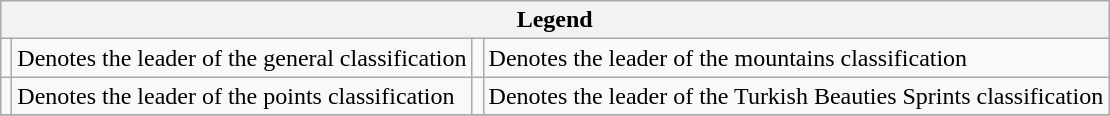<table class="wikitable">
<tr>
<th colspan="4">Legend</th>
</tr>
<tr>
<td></td>
<td>Denotes the leader of the general classification</td>
<td></td>
<td>Denotes the leader of the mountains classification</td>
</tr>
<tr>
<td></td>
<td>Denotes the leader of the points classification</td>
<td></td>
<td>Denotes the leader of the Turkish Beauties Sprints classification</td>
</tr>
<tr>
</tr>
</table>
